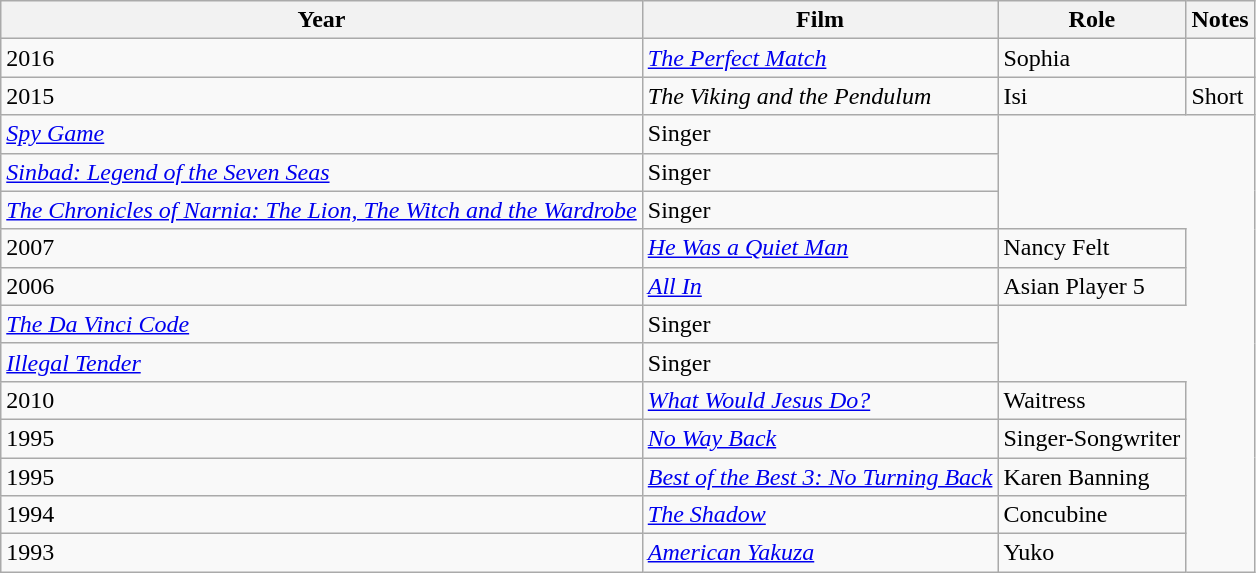<table class="wikitable">
<tr>
<th>Year</th>
<th>Film</th>
<th>Role</th>
<th>Notes</th>
</tr>
<tr>
<td>2016</td>
<td><em><a href='#'>The Perfect Match</a></em></td>
<td>Sophia</td>
<td></td>
</tr>
<tr>
<td>2015</td>
<td><em>The Viking and the Pendulum</em></td>
<td>Isi</td>
<td>Short</td>
</tr>
<tr>
<td><em><a href='#'>Spy Game</a></em></td>
<td>Singer</td>
</tr>
<tr>
<td><em><a href='#'>Sinbad: Legend of the Seven Seas</a></em></td>
<td>Singer</td>
</tr>
<tr>
<td><em><a href='#'>The Chronicles of Narnia: The Lion, The Witch and the Wardrobe</a></em></td>
<td>Singer</td>
</tr>
<tr>
<td>2007</td>
<td><em><a href='#'>He Was a Quiet Man</a></em></td>
<td>Nancy Felt</td>
</tr>
<tr>
<td>2006</td>
<td><em><a href='#'>All In</a></em></td>
<td>Asian Player 5</td>
</tr>
<tr>
<td><em><a href='#'>The Da Vinci Code</a></em></td>
<td>Singer</td>
</tr>
<tr>
<td><em><a href='#'>Illegal Tender</a></em></td>
<td>Singer</td>
</tr>
<tr>
<td>2010</td>
<td><em><a href='#'>What Would Jesus Do?</a></em></td>
<td>Waitress</td>
</tr>
<tr>
<td>1995</td>
<td><em><a href='#'>No Way Back</a></em></td>
<td>Singer-Songwriter</td>
</tr>
<tr>
<td>1995</td>
<td><em><a href='#'>Best of the Best 3: No Turning Back</a></em></td>
<td>Karen Banning</td>
</tr>
<tr>
<td>1994</td>
<td><em><a href='#'>The Shadow</a></em></td>
<td>Concubine</td>
</tr>
<tr>
<td>1993</td>
<td><em><a href='#'>American Yakuza</a></em></td>
<td>Yuko</td>
</tr>
</table>
